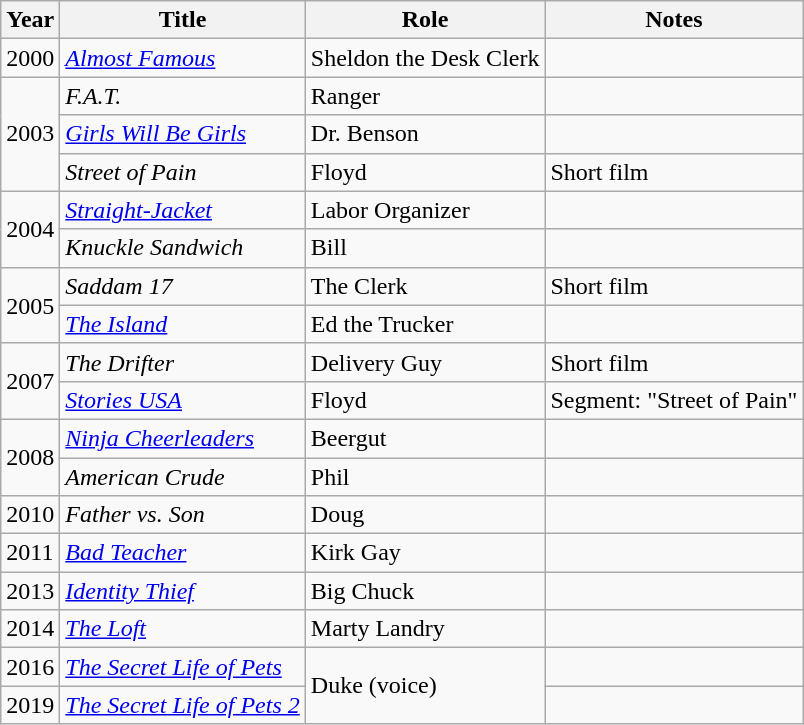<table class="wikitable sortable">
<tr>
<th>Year</th>
<th>Title</th>
<th>Role</th>
<th class="unsortable">Notes</th>
</tr>
<tr>
<td>2000</td>
<td><em><a href='#'>Almost Famous</a></em></td>
<td>Sheldon the Desk Clerk</td>
<td></td>
</tr>
<tr>
<td rowspan="3">2003</td>
<td><em>F.A.T.</em></td>
<td>Ranger</td>
<td></td>
</tr>
<tr>
<td><em><a href='#'>Girls Will Be Girls</a></em></td>
<td>Dr. Benson</td>
<td></td>
</tr>
<tr>
<td><em>Street of Pain</em></td>
<td>Floyd</td>
<td>Short film</td>
</tr>
<tr>
<td rowspan="2">2004</td>
<td><em><a href='#'>Straight-Jacket</a></em></td>
<td>Labor Organizer</td>
<td></td>
</tr>
<tr>
<td><em>Knuckle Sandwich</em></td>
<td>Bill</td>
<td></td>
</tr>
<tr>
<td rowspan="2">2005</td>
<td><em>Saddam 17</em></td>
<td>The Clerk</td>
<td>Short film</td>
</tr>
<tr>
<td><em><a href='#'>The Island</a></em></td>
<td>Ed the Trucker</td>
<td></td>
</tr>
<tr>
<td rowspan="2">2007</td>
<td><em>The Drifter</em></td>
<td>Delivery Guy</td>
<td>Short film</td>
</tr>
<tr>
<td><em><a href='#'>Stories USA</a></em></td>
<td>Floyd</td>
<td>Segment: "Street of Pain"</td>
</tr>
<tr>
<td rowspan="2">2008</td>
<td><em><a href='#'>Ninja Cheerleaders</a></em></td>
<td>Beergut</td>
<td></td>
</tr>
<tr>
<td><em>American Crude</em></td>
<td>Phil</td>
<td></td>
</tr>
<tr>
<td>2010</td>
<td><em>Father vs. Son</em></td>
<td>Doug</td>
<td></td>
</tr>
<tr>
<td>2011</td>
<td><em><a href='#'>Bad Teacher</a></em></td>
<td>Kirk Gay</td>
<td></td>
</tr>
<tr>
<td>2013</td>
<td><em><a href='#'>Identity Thief</a></em></td>
<td>Big Chuck</td>
<td></td>
</tr>
<tr>
<td>2014</td>
<td><em><a href='#'>The Loft</a></em></td>
<td>Marty Landry</td>
<td></td>
</tr>
<tr>
<td>2016</td>
<td><em><a href='#'>The Secret Life of Pets</a></em></td>
<td rowspan=2>Duke (voice)</td>
<td></td>
</tr>
<tr>
<td>2019</td>
<td><em><a href='#'>The Secret Life of Pets 2</a></em></td>
<td></td>
</tr>
</table>
